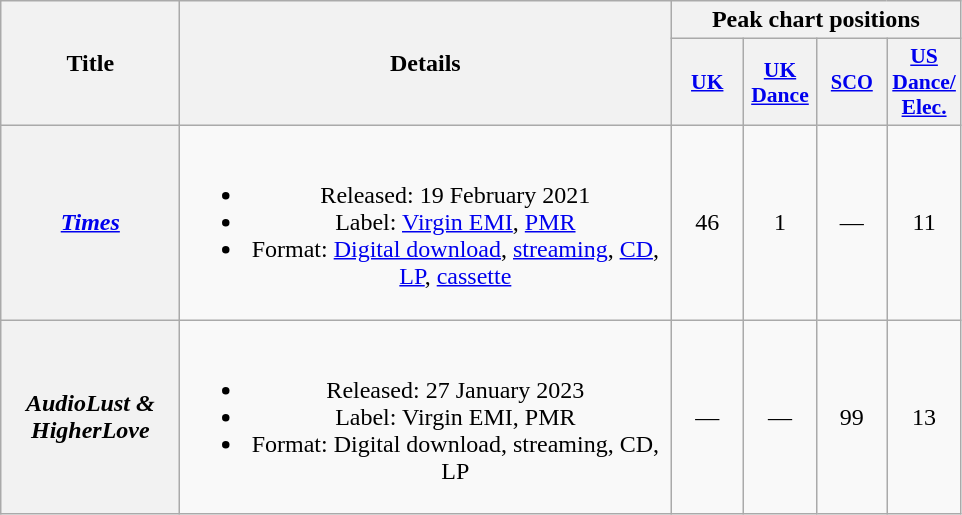<table class="wikitable plainrowheaders" style="text-align:center;">
<tr>
<th scope="col" rowspan="2" style="width:7em;">Title</th>
<th scope="col" rowspan="2" style="width:20em;">Details</th>
<th scope="col" colspan="4">Peak chart positions</th>
</tr>
<tr>
<th scope="col" style="width:2.9em;font-size:90%;"><a href='#'>UK</a><br></th>
<th scope="col" style="width:2.9em;font-size:90%;"><a href='#'>UK<br>Dance</a><br></th>
<th scope="col" style="width:3em;font-size:85%;"><a href='#'>SCO</a><br></th>
<th scope="col" style="width:2.9em;font-size:90%;"><a href='#'>US<br>Dance/<br>Elec.</a><br></th>
</tr>
<tr>
<th scope="row"><em><a href='#'>Times</a></em></th>
<td><br><ul><li>Released: 19 February 2021</li><li>Label: <a href='#'>Virgin EMI</a>, <a href='#'>PMR</a></li><li>Format: <a href='#'>Digital download</a>, <a href='#'>streaming</a>, <a href='#'>CD</a>, <a href='#'>LP</a>, <a href='#'>cassette</a></li></ul></td>
<td>46</td>
<td>1</td>
<td>—</td>
<td>11</td>
</tr>
<tr>
<th scope="row"><em>AudioLust & HigherLove</em></th>
<td><br><ul><li>Released: 27 January 2023</li><li>Label: Virgin EMI, PMR</li><li>Format: Digital download, streaming, CD, LP</li></ul></td>
<td>—</td>
<td>—</td>
<td>99</td>
<td>13</td>
</tr>
</table>
